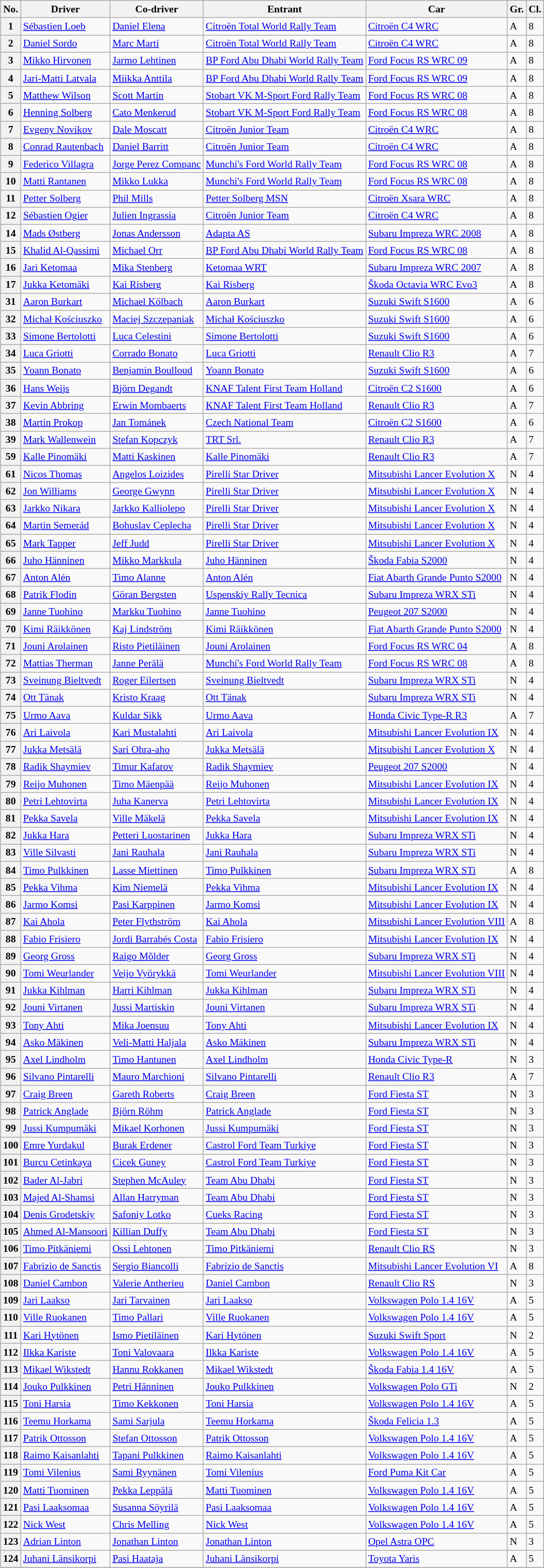<table>
<tr>
<td><br><table class="wikitable plainrowheaders sortable" style="font-size: 82%">
<tr>
<th>No.</th>
<th>Driver</th>
<th>Co-driver</th>
<th>Entrant</th>
<th>Car</th>
<th>Gr.</th>
<th>Cl.</th>
</tr>
<tr>
<th>1</th>
<td> <a href='#'>Sébastien Loeb</a></td>
<td> <a href='#'>Daniel Elena</a></td>
<td> <a href='#'>Citroën Total World Rally Team</a></td>
<td><a href='#'>Citroën C4 WRC</a></td>
<td>A</td>
<td>8</td>
</tr>
<tr>
<th>2</th>
<td> <a href='#'>Daniel Sordo</a></td>
<td> <a href='#'>Marc Martí</a></td>
<td> <a href='#'>Citroën Total World Rally Team</a></td>
<td><a href='#'>Citroën C4 WRC</a></td>
<td>A</td>
<td>8</td>
</tr>
<tr>
<th>3</th>
<td> <a href='#'>Mikko Hirvonen</a></td>
<td> <a href='#'>Jarmo Lehtinen</a></td>
<td> <a href='#'>BP Ford Abu Dhabi World Rally Team</a></td>
<td><a href='#'>Ford Focus RS WRC 09</a></td>
<td>A</td>
<td>8</td>
</tr>
<tr>
<th>4</th>
<td> <a href='#'>Jari-Matti Latvala</a></td>
<td> <a href='#'>Miikka Anttila</a></td>
<td> <a href='#'>BP Ford Abu Dhabi World Rally Team</a></td>
<td><a href='#'>Ford Focus RS WRC 09</a></td>
<td>A</td>
<td>8</td>
</tr>
<tr>
<th>5</th>
<td> <a href='#'>Matthew Wilson</a></td>
<td> <a href='#'>Scott Martin</a></td>
<td> <a href='#'>Stobart VK M-Sport Ford Rally Team</a></td>
<td><a href='#'>Ford Focus RS WRC 08</a></td>
<td>A</td>
<td>8</td>
</tr>
<tr>
<th>6</th>
<td> <a href='#'>Henning Solberg</a></td>
<td> <a href='#'>Cato Menkerud</a></td>
<td> <a href='#'>Stobart VK M-Sport Ford Rally Team</a></td>
<td><a href='#'>Ford Focus RS WRC 08</a></td>
<td>A</td>
<td>8</td>
</tr>
<tr>
<th>7</th>
<td> <a href='#'>Evgeny Novikov</a></td>
<td> <a href='#'>Dale Moscatt</a></td>
<td> <a href='#'>Citroën Junior Team</a></td>
<td><a href='#'>Citroën C4 WRC</a></td>
<td>A</td>
<td>8</td>
</tr>
<tr>
<th>8</th>
<td> <a href='#'>Conrad Rautenbach</a></td>
<td> <a href='#'>Daniel Barritt</a></td>
<td> <a href='#'>Citroën Junior Team</a></td>
<td><a href='#'>Citroën C4 WRC</a></td>
<td>A</td>
<td>8</td>
</tr>
<tr>
<th>9</th>
<td> <a href='#'>Federico Villagra</a></td>
<td> <a href='#'>Jorge Perez Companc</a></td>
<td> <a href='#'>Munchi's Ford World Rally Team</a></td>
<td><a href='#'>Ford Focus RS WRC 08</a></td>
<td>A</td>
<td>8</td>
</tr>
<tr>
<th>10</th>
<td> <a href='#'>Matti Rantanen</a></td>
<td> <a href='#'>Mikko Lukka</a></td>
<td> <a href='#'>Munchi's Ford World Rally Team</a></td>
<td><a href='#'>Ford Focus RS WRC 08</a></td>
<td>A</td>
<td>8</td>
</tr>
<tr>
<th>11</th>
<td> <a href='#'>Petter Solberg</a></td>
<td> <a href='#'>Phil Mills</a></td>
<td> <a href='#'>Petter Solberg MSN</a></td>
<td><a href='#'>Citroën Xsara WRC</a></td>
<td>A</td>
<td>8</td>
</tr>
<tr>
<th>12</th>
<td> <a href='#'>Sébastien Ogier</a></td>
<td> <a href='#'>Julien Ingrassia</a></td>
<td> <a href='#'>Citroën Junior Team</a></td>
<td><a href='#'>Citroën C4 WRC</a></td>
<td>A</td>
<td>8</td>
</tr>
<tr>
<th>14</th>
<td> <a href='#'>Mads Østberg</a></td>
<td> <a href='#'>Jonas Andersson</a></td>
<td> <a href='#'>Adapta AS</a></td>
<td><a href='#'>Subaru Impreza WRC 2008</a></td>
<td>A</td>
<td>8</td>
</tr>
<tr>
<th>15</th>
<td> <a href='#'>Khalid Al-Qassimi</a></td>
<td> <a href='#'>Michael Orr</a></td>
<td> <a href='#'>BP Ford Abu Dhabi World Rally Team</a></td>
<td><a href='#'>Ford Focus RS WRC 08</a></td>
<td>A</td>
<td>8</td>
</tr>
<tr>
<th>16</th>
<td> <a href='#'>Jari Ketomaa</a></td>
<td> <a href='#'>Mika Stenberg</a></td>
<td> <a href='#'>Ketomaa WRT</a></td>
<td><a href='#'>Subaru Impreza WRC 2007</a></td>
<td>A</td>
<td>8</td>
</tr>
<tr>
<th>17</th>
<td> <a href='#'>Jukka Ketomäki</a></td>
<td> <a href='#'>Kai Risberg</a></td>
<td> <a href='#'>Kai Risberg</a></td>
<td><a href='#'>Škoda Octavia WRC Evo3</a></td>
<td>A</td>
<td>8</td>
</tr>
<tr>
<th>31</th>
<td> <a href='#'>Aaron Burkart</a></td>
<td> <a href='#'>Michael Kölbach</a></td>
<td> <a href='#'>Aaron Burkart</a></td>
<td><a href='#'>Suzuki Swift S1600</a></td>
<td>A</td>
<td>6</td>
</tr>
<tr>
<th>32</th>
<td> <a href='#'>Michał Kościuszko</a></td>
<td> <a href='#'>Maciej Szczepaniak</a></td>
<td> <a href='#'>Michał Kościuszko</a></td>
<td><a href='#'>Suzuki Swift S1600</a></td>
<td>A</td>
<td>6</td>
</tr>
<tr>
<th>33</th>
<td> <a href='#'>Simone Bertolotti</a></td>
<td> <a href='#'>Luca Celestini</a></td>
<td> <a href='#'>Simone Bertolotti</a></td>
<td><a href='#'>Suzuki Swift S1600</a></td>
<td>A</td>
<td>6</td>
</tr>
<tr>
<th>34</th>
<td> <a href='#'>Luca Griotti</a></td>
<td> <a href='#'>Corrado Bonato</a></td>
<td> <a href='#'>Luca Griotti</a></td>
<td><a href='#'>Renault Clio R3</a></td>
<td>A</td>
<td>7</td>
</tr>
<tr>
<th>35</th>
<td> <a href='#'>Yoann Bonato</a></td>
<td> <a href='#'>Benjamin Boulloud</a></td>
<td> <a href='#'>Yoann Bonato</a></td>
<td><a href='#'>Suzuki Swift S1600</a></td>
<td>A</td>
<td>6</td>
</tr>
<tr>
<th>36</th>
<td> <a href='#'>Hans Weijs</a></td>
<td> <a href='#'>Björn Degandt</a></td>
<td> <a href='#'>KNAF Talent First Team Holland</a></td>
<td><a href='#'>Citroën C2 S1600</a></td>
<td>A</td>
<td>6</td>
</tr>
<tr>
<th>37</th>
<td> <a href='#'>Kevin Abbring</a></td>
<td> <a href='#'>Erwin Mombaerts</a></td>
<td> <a href='#'>KNAF Talent First Team Holland</a></td>
<td><a href='#'>Renault Clio R3</a></td>
<td>A</td>
<td>7</td>
</tr>
<tr>
<th>38</th>
<td> <a href='#'>Martin Prokop</a></td>
<td> <a href='#'>Jan Tománek</a></td>
<td> <a href='#'>Czech National Team</a></td>
<td><a href='#'>Citroën C2 S1600</a></td>
<td>A</td>
<td>6</td>
</tr>
<tr>
<th>39</th>
<td> <a href='#'>Mark Wallenwein</a></td>
<td> <a href='#'>Stefan Kopczyk</a></td>
<td> <a href='#'>TRT Srl.</a></td>
<td><a href='#'>Renault Clio R3</a></td>
<td>A</td>
<td>7</td>
</tr>
<tr>
<th>59</th>
<td> <a href='#'>Kalle Pinomäki</a></td>
<td> <a href='#'>Matti Kaskinen</a></td>
<td> <a href='#'>Kalle Pinomäki</a></td>
<td><a href='#'>Renault Clio R3</a></td>
<td>A</td>
<td>7</td>
</tr>
<tr>
<th>61</th>
<td> <a href='#'>Nicos Thomas</a></td>
<td> <a href='#'>Angelos Loizides</a></td>
<td> <a href='#'>Pirelli Star Driver</a></td>
<td><a href='#'>Mitsubishi Lancer Evolution X</a></td>
<td>N</td>
<td>4</td>
</tr>
<tr>
<th>62</th>
<td> <a href='#'>Jon Williams</a></td>
<td> <a href='#'>George Gwynn</a></td>
<td> <a href='#'>Pirelli Star Driver</a></td>
<td><a href='#'>Mitsubishi Lancer Evolution X</a></td>
<td>N</td>
<td>4</td>
</tr>
<tr>
<th>63</th>
<td> <a href='#'>Jarkko Nikara</a></td>
<td> <a href='#'>Jarkko Kalliolepo</a></td>
<td> <a href='#'>Pirelli Star Driver</a></td>
<td><a href='#'>Mitsubishi Lancer Evolution X</a></td>
<td>N</td>
<td>4</td>
</tr>
<tr>
<th>64</th>
<td> <a href='#'>Martin Semerád</a></td>
<td> <a href='#'>Bohuslav Ceplecha</a></td>
<td> <a href='#'>Pirelli Star Driver</a></td>
<td><a href='#'>Mitsubishi Lancer Evolution X</a></td>
<td>N</td>
<td>4</td>
</tr>
<tr>
<th>65</th>
<td> <a href='#'>Mark Tapper</a></td>
<td> <a href='#'>Jeff Judd</a></td>
<td> <a href='#'>Pirelli Star Driver</a></td>
<td><a href='#'>Mitsubishi Lancer Evolution X</a></td>
<td>N</td>
<td>4</td>
</tr>
<tr>
<th>66</th>
<td> <a href='#'>Juho Hänninen</a></td>
<td> <a href='#'>Mikko Markkula</a></td>
<td> <a href='#'>Juho Hänninen</a></td>
<td><a href='#'>Škoda Fabia S2000</a></td>
<td>N</td>
<td>4</td>
</tr>
<tr>
<th>67</th>
<td> <a href='#'>Anton Alén</a></td>
<td> <a href='#'>Timo Alanne</a></td>
<td> <a href='#'>Anton Alén</a></td>
<td><a href='#'>Fiat Abarth Grande Punto S2000</a></td>
<td>N</td>
<td>4</td>
</tr>
<tr>
<th>68</th>
<td> <a href='#'>Patrik Flodin</a></td>
<td> <a href='#'>Göran Bergsten</a></td>
<td> <a href='#'>Uspenskiy Rally Tecnica</a></td>
<td><a href='#'>Subaru Impreza WRX STi</a></td>
<td>N</td>
<td>4</td>
</tr>
<tr>
<th>69</th>
<td> <a href='#'>Janne Tuohino</a></td>
<td> <a href='#'>Markku Tuohino</a></td>
<td> <a href='#'>Janne Tuohino</a></td>
<td><a href='#'>Peugeot 207 S2000</a></td>
<td>N</td>
<td>4</td>
</tr>
<tr>
<th>70</th>
<td> <a href='#'>Kimi Räikkönen</a></td>
<td> <a href='#'>Kaj Lindström</a></td>
<td> <a href='#'>Kimi Räikkönen</a></td>
<td><a href='#'>Fiat Abarth Grande Punto S2000</a></td>
<td>N</td>
<td>4</td>
</tr>
<tr>
<th>71</th>
<td> <a href='#'>Jouni Arolainen</a></td>
<td> <a href='#'>Risto Pietiläinen</a></td>
<td> <a href='#'>Jouni Arolainen</a></td>
<td><a href='#'>Ford Focus RS WRC 04</a></td>
<td>A</td>
<td>8</td>
</tr>
<tr>
<th>72</th>
<td> <a href='#'>Mattias Therman</a></td>
<td> <a href='#'>Janne Perälä</a></td>
<td> <a href='#'>Munchi's Ford World Rally Team</a></td>
<td><a href='#'>Ford Focus RS WRC 08</a></td>
<td>A</td>
<td>8</td>
</tr>
<tr>
<th>73</th>
<td> <a href='#'>Sveinung Bieltvedt</a></td>
<td> <a href='#'>Roger Eilertsen</a></td>
<td> <a href='#'>Sveinung Bieltvedt</a></td>
<td><a href='#'>Subaru Impreza WRX STi</a></td>
<td>N</td>
<td>4</td>
</tr>
<tr>
<th>74</th>
<td> <a href='#'>Ott Tänak</a></td>
<td> <a href='#'>Kristo Kraag</a></td>
<td> <a href='#'>Ott Tänak</a></td>
<td><a href='#'>Subaru Impreza WRX STi</a></td>
<td>N</td>
<td>4</td>
</tr>
<tr>
<th>75</th>
<td> <a href='#'>Urmo Aava</a></td>
<td> <a href='#'>Kuldar Sikk</a></td>
<td> <a href='#'>Urmo Aava</a></td>
<td><a href='#'>Honda Civic Type-R R3</a></td>
<td>A</td>
<td>7</td>
</tr>
<tr>
<th>76</th>
<td> <a href='#'>Ari Laivola</a></td>
<td> <a href='#'>Kari Mustalahti</a></td>
<td> <a href='#'>Ari Laivola</a></td>
<td><a href='#'>Mitsubishi Lancer Evolution IX</a></td>
<td>N</td>
<td>4</td>
</tr>
<tr>
<th>77</th>
<td> <a href='#'>Jukka Metsälä</a></td>
<td> <a href='#'>Sari Ohra-aho</a></td>
<td> <a href='#'>Jukka Metsälä</a></td>
<td><a href='#'>Mitsubishi Lancer Evolution X</a></td>
<td>N</td>
<td>4</td>
</tr>
<tr>
<th>78</th>
<td> <a href='#'>Radik Shaymiev</a></td>
<td> <a href='#'>Timur Kafarov</a></td>
<td> <a href='#'>Radik Shaymiev</a></td>
<td><a href='#'>Peugeot 207 S2000</a></td>
<td>N</td>
<td>4</td>
</tr>
<tr>
<th>79</th>
<td> <a href='#'>Reijo Muhonen</a></td>
<td> <a href='#'>Timo Mäenpää</a></td>
<td> <a href='#'>Reijo Muhonen</a></td>
<td><a href='#'>Mitsubishi Lancer Evolution IX</a></td>
<td>N</td>
<td>4</td>
</tr>
<tr>
<th>80</th>
<td> <a href='#'>Petri Lehtovirta</a></td>
<td> <a href='#'>Juha Kanerva</a></td>
<td> <a href='#'>Petri Lehtovirta</a></td>
<td><a href='#'>Mitsubishi Lancer Evolution IX</a></td>
<td>N</td>
<td>4</td>
</tr>
<tr>
<th>81</th>
<td> <a href='#'>Pekka Savela</a></td>
<td> <a href='#'>Ville Mäkelä</a></td>
<td> <a href='#'>Pekka Savela</a></td>
<td><a href='#'>Mitsubishi Lancer Evolution IX</a></td>
<td>N</td>
<td>4</td>
</tr>
<tr>
<th>82</th>
<td> <a href='#'>Jukka Hara</a></td>
<td> <a href='#'>Petteri Luostarinen</a></td>
<td> <a href='#'>Jukka Hara</a></td>
<td><a href='#'>Subaru Impreza WRX STi</a></td>
<td>N</td>
<td>4</td>
</tr>
<tr>
<th>83</th>
<td> <a href='#'>Ville Silvasti</a></td>
<td> <a href='#'>Jani Rauhala</a></td>
<td> <a href='#'>Jani Rauhala</a></td>
<td><a href='#'>Subaru Impreza WRX STi</a></td>
<td>N</td>
<td>4</td>
</tr>
<tr>
<th>84</th>
<td> <a href='#'>Timo Pulkkinen</a></td>
<td> <a href='#'>Lasse Miettinen</a></td>
<td> <a href='#'>Timo Pulkkinen</a></td>
<td><a href='#'>Subaru Impreza WRX STi</a></td>
<td>A</td>
<td>8</td>
</tr>
<tr>
<th>85</th>
<td> <a href='#'>Pekka Vihma</a></td>
<td> <a href='#'>Kim Niemelä</a></td>
<td> <a href='#'>Pekka Vihma</a></td>
<td><a href='#'>Mitsubishi Lancer Evolution IX</a></td>
<td>N</td>
<td>4</td>
</tr>
<tr>
<th>86</th>
<td> <a href='#'>Jarmo Komsi</a></td>
<td> <a href='#'>Pasi Karppinen</a></td>
<td> <a href='#'>Jarmo Komsi</a></td>
<td><a href='#'>Mitsubishi Lancer Evolution IX</a></td>
<td>N</td>
<td>4</td>
</tr>
<tr>
<th>87</th>
<td> <a href='#'>Kai Ahola</a></td>
<td> <a href='#'>Peter Flythström</a></td>
<td> <a href='#'>Kai Ahola</a></td>
<td><a href='#'>Mitsubishi Lancer Evolution VIII</a></td>
<td>A</td>
<td>8</td>
</tr>
<tr>
<th>88</th>
<td> <a href='#'>Fabio Frisiero</a></td>
<td> <a href='#'>Jordi Barrabés Costa</a></td>
<td> <a href='#'>Fabio Frisiero</a></td>
<td><a href='#'>Mitsubishi Lancer Evolution IX</a></td>
<td>N</td>
<td>4</td>
</tr>
<tr>
<th>89</th>
<td> <a href='#'>Georg Gross</a></td>
<td> <a href='#'>Raigo Mõlder</a></td>
<td> <a href='#'>Georg Gross</a></td>
<td><a href='#'>Subaru Impreza WRX STi</a></td>
<td>N</td>
<td>4</td>
</tr>
<tr>
<th>90</th>
<td> <a href='#'>Tomi Weurlander</a></td>
<td> <a href='#'>Veijo Vyörykkä</a></td>
<td> <a href='#'>Tomi Weurlander</a></td>
<td><a href='#'>Mitsubishi Lancer Evolution VIII</a></td>
<td>N</td>
<td>4</td>
</tr>
<tr>
<th>91</th>
<td> <a href='#'>Jukka Kihlman</a></td>
<td> <a href='#'>Harri Kihlman</a></td>
<td> <a href='#'>Jukka Kihlman</a></td>
<td><a href='#'>Subaru Impreza WRX STi</a></td>
<td>N</td>
<td>4</td>
</tr>
<tr>
<th>92</th>
<td> <a href='#'>Jouni Virtanen</a></td>
<td> <a href='#'>Jussi Martiskin</a></td>
<td> <a href='#'>Jouni Virtanen</a></td>
<td><a href='#'>Subaru Impreza WRX STi</a></td>
<td>N</td>
<td>4</td>
</tr>
<tr>
<th>93</th>
<td> <a href='#'>Tony Ahti</a></td>
<td> <a href='#'>Mika Joensuu</a></td>
<td> <a href='#'>Tony Ahti</a></td>
<td><a href='#'>Mitsubishi Lancer Evolution IX</a></td>
<td>N</td>
<td>4</td>
</tr>
<tr>
<th>94</th>
<td> <a href='#'>Asko Mäkinen</a></td>
<td> <a href='#'>Veli-Matti Haljala</a></td>
<td> <a href='#'>Asko Mäkinen</a></td>
<td><a href='#'>Subaru Impreza WRX STi</a></td>
<td>N</td>
<td>4</td>
</tr>
<tr>
<th>95</th>
<td> <a href='#'>Axel Lindholm</a></td>
<td> <a href='#'>Timo Hantunen</a></td>
<td> <a href='#'>Axel Lindholm</a></td>
<td><a href='#'>Honda Civic Type-R</a></td>
<td>N</td>
<td>3</td>
</tr>
<tr>
<th>96</th>
<td> <a href='#'>Silvano Pintarelli</a></td>
<td> <a href='#'>Mauro Marchioni</a></td>
<td> <a href='#'>Silvano Pintarelli</a></td>
<td><a href='#'>Renault Clio R3</a></td>
<td>A</td>
<td>7</td>
</tr>
<tr>
<th>97</th>
<td> <a href='#'>Craig Breen</a></td>
<td> <a href='#'>Gareth Roberts</a></td>
<td> <a href='#'>Craig Breen</a></td>
<td><a href='#'>Ford Fiesta ST</a></td>
<td>N</td>
<td>3</td>
</tr>
<tr>
<th>98</th>
<td> <a href='#'>Patrick Anglade</a></td>
<td> <a href='#'>Björn Röhm</a></td>
<td> <a href='#'>Patrick Anglade</a></td>
<td><a href='#'>Ford Fiesta ST</a></td>
<td>N</td>
<td>3</td>
</tr>
<tr>
<th>99</th>
<td> <a href='#'>Jussi Kumpumäki</a></td>
<td> <a href='#'>Mikael Korhonen</a></td>
<td> <a href='#'>Jussi Kumpumäki</a></td>
<td><a href='#'>Ford Fiesta ST</a></td>
<td>N</td>
<td>3</td>
</tr>
<tr>
<th>100</th>
<td> <a href='#'>Emre Yurdakul</a></td>
<td> <a href='#'>Burak Erdener</a></td>
<td> <a href='#'>Castrol Ford Team Turkiye</a></td>
<td><a href='#'>Ford Fiesta ST</a></td>
<td>N</td>
<td>3</td>
</tr>
<tr>
<th>101</th>
<td> <a href='#'>Burcu Cetinkaya</a></td>
<td> <a href='#'>Cicek Guney</a></td>
<td> <a href='#'>Castrol Ford Team Turkiye</a></td>
<td><a href='#'>Ford Fiesta ST</a></td>
<td>N</td>
<td>3</td>
</tr>
<tr>
<th>102</th>
<td> <a href='#'>Bader Al-Jabri</a></td>
<td> <a href='#'>Stephen McAuley</a></td>
<td> <a href='#'>Team Abu Dhabi</a></td>
<td><a href='#'>Ford Fiesta ST</a></td>
<td>N</td>
<td>3</td>
</tr>
<tr>
<th>103</th>
<td> <a href='#'>Majed Al-Shamsi</a></td>
<td> <a href='#'>Allan Harryman</a></td>
<td> <a href='#'>Team Abu Dhabi</a></td>
<td><a href='#'>Ford Fiesta ST</a></td>
<td>N</td>
<td>3</td>
</tr>
<tr>
<th>104</th>
<td> <a href='#'>Denis Grodetskiy</a></td>
<td> <a href='#'>Safoniy Lotko</a></td>
<td> <a href='#'>Cueks Racing</a></td>
<td><a href='#'>Ford Fiesta ST</a></td>
<td>N</td>
<td>3</td>
</tr>
<tr>
<th>105</th>
<td> <a href='#'>Ahmed Al-Mansoori</a></td>
<td> <a href='#'>Killian Duffy</a></td>
<td> <a href='#'>Team Abu Dhabi</a></td>
<td><a href='#'>Ford Fiesta ST</a></td>
<td>N</td>
<td>3</td>
</tr>
<tr>
<th>106</th>
<td> <a href='#'>Timo Pitkäniemi</a></td>
<td> <a href='#'>Ossi Lehtonen</a></td>
<td> <a href='#'>Timo Pitkäniemi</a></td>
<td><a href='#'>Renault Clio RS</a></td>
<td>N</td>
<td>3</td>
</tr>
<tr>
<th>107</th>
<td> <a href='#'>Fabrizio de Sanctis</a></td>
<td> <a href='#'>Sergio Biancolli</a></td>
<td> <a href='#'>Fabrizio de Sanctis</a></td>
<td><a href='#'>Mitsubishi Lancer Evolution VI</a></td>
<td>A</td>
<td>8</td>
</tr>
<tr>
<th>108</th>
<td> <a href='#'>Daniel Cambon</a></td>
<td> <a href='#'>Valerie Antherieu</a></td>
<td> <a href='#'>Daniel Cambon</a></td>
<td><a href='#'>Renault Clio RS</a></td>
<td>N</td>
<td>3</td>
</tr>
<tr>
<th>109</th>
<td> <a href='#'>Jari Laakso</a></td>
<td> <a href='#'>Jari Tarvainen</a></td>
<td> <a href='#'>Jari Laakso</a></td>
<td><a href='#'>Volkswagen Polo 1.4 16V</a></td>
<td>A</td>
<td>5</td>
</tr>
<tr>
<th>110</th>
<td> <a href='#'>Ville Ruokanen</a></td>
<td> <a href='#'>Timo Pallari</a></td>
<td> <a href='#'>Ville Ruokanen</a></td>
<td><a href='#'>Volkswagen Polo 1.4 16V</a></td>
<td>A</td>
<td>5</td>
</tr>
<tr>
<th>111</th>
<td> <a href='#'>Kari Hytönen</a></td>
<td> <a href='#'>Ismo Pietiläinen</a></td>
<td> <a href='#'>Kari Hytönen</a></td>
<td><a href='#'>Suzuki Swift Sport</a></td>
<td>N</td>
<td>2</td>
</tr>
<tr>
<th>112</th>
<td> <a href='#'>Ilkka Kariste</a></td>
<td> <a href='#'>Toni Valovaara</a></td>
<td> <a href='#'>Ilkka Kariste</a></td>
<td><a href='#'>Volkswagen Polo 1.4 16V</a></td>
<td>A</td>
<td>5</td>
</tr>
<tr>
<th>113</th>
<td> <a href='#'>Mikael Wikstedt</a></td>
<td> <a href='#'>Hannu Rokkanen</a></td>
<td> <a href='#'>Mikael Wikstedt</a></td>
<td><a href='#'>Škoda Fabia 1.4 16V</a></td>
<td>A</td>
<td>5</td>
</tr>
<tr>
<th>114</th>
<td> <a href='#'>Jouko Pulkkinen</a></td>
<td> <a href='#'>Petri Hänninen</a></td>
<td> <a href='#'>Jouko Pulkkinen</a></td>
<td><a href='#'>Volkswagen Polo GTi</a></td>
<td>N</td>
<td>2</td>
</tr>
<tr>
<th>115</th>
<td> <a href='#'>Toni Harsia</a></td>
<td> <a href='#'>Timo Kekkonen</a></td>
<td> <a href='#'>Toni Harsia</a></td>
<td><a href='#'>Volkswagen Polo 1.4 16V</a></td>
<td>A</td>
<td>5</td>
</tr>
<tr>
<th>116</th>
<td> <a href='#'>Teemu Horkama</a></td>
<td> <a href='#'>Sami Sarjula</a></td>
<td> <a href='#'>Teemu Horkama</a></td>
<td><a href='#'>Škoda Felicia 1.3</a></td>
<td>A</td>
<td>5</td>
</tr>
<tr>
<th>117</th>
<td> <a href='#'>Patrik Ottosson</a></td>
<td> <a href='#'>Stefan Ottosson</a></td>
<td> <a href='#'>Patrik Ottosson</a></td>
<td><a href='#'>Volkswagen Polo 1.4 16V</a></td>
<td>A</td>
<td>5</td>
</tr>
<tr>
<th>118</th>
<td> <a href='#'>Raimo Kaisanlahti</a></td>
<td> <a href='#'>Tapani Pulkkinen</a></td>
<td> <a href='#'>Raimo Kaisanlahti</a></td>
<td><a href='#'>Volkswagen Polo 1.4 16V</a></td>
<td>A</td>
<td>5</td>
</tr>
<tr>
<th>119</th>
<td> <a href='#'>Tomi Vilenius</a></td>
<td> <a href='#'>Sami Ryynänen</a></td>
<td> <a href='#'>Tomi Vilenius</a></td>
<td><a href='#'>Ford Puma Kit Car</a></td>
<td>A</td>
<td>5</td>
</tr>
<tr>
<th>120</th>
<td> <a href='#'>Matti Tuominen</a></td>
<td> <a href='#'>Pekka Leppälä</a></td>
<td> <a href='#'>Matti Tuominen</a></td>
<td><a href='#'>Volkswagen Polo 1.4 16V</a></td>
<td>A</td>
<td>5</td>
</tr>
<tr>
<th>121</th>
<td> <a href='#'>Pasi Laaksomaa</a></td>
<td> <a href='#'>Susanna Söyrilä</a></td>
<td> <a href='#'>Pasi Laaksomaa</a></td>
<td><a href='#'>Volkswagen Polo 1.4 16V</a></td>
<td>A</td>
<td>5</td>
</tr>
<tr>
<th>122</th>
<td> <a href='#'>Nick West</a></td>
<td> <a href='#'>Chris Melling</a></td>
<td> <a href='#'>Nick West</a></td>
<td><a href='#'>Volkswagen Polo 1.4 16V</a></td>
<td>A</td>
<td>5</td>
</tr>
<tr>
<th>123</th>
<td> <a href='#'>Adrian Linton</a></td>
<td> <a href='#'>Jonathan Linton</a></td>
<td> <a href='#'>Jonathan Linton</a></td>
<td><a href='#'>Opel Astra OPC</a></td>
<td>N</td>
<td>3</td>
</tr>
<tr>
<th>124</th>
<td> <a href='#'>Juhani Länsikorpi</a></td>
<td> <a href='#'>Pasi Haataja</a></td>
<td> <a href='#'>Juhani Länsikorpi</a></td>
<td><a href='#'>Toyota Yaris</a></td>
<td>A</td>
<td>5</td>
</tr>
<tr>
</tr>
</table>
</td>
</tr>
</table>
